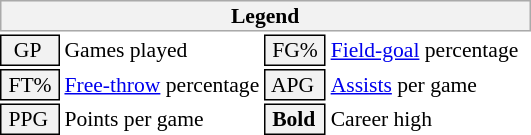<table class="toccolours" style="font-size: 90%; white-space: nowrap;">
<tr>
<th colspan="6" style="background:#f2f2f2; border:1px solid #aaa;">Legend</th>
</tr>
<tr>
<td style="background:#f2f2f2; border:1px solid black;">  GP</td>
<td>Games played</td>
<td style="background:#f2f2f2; border:1px solid black;"> FG% </td>
<td style="padding-right: 8px"><a href='#'>Field-goal</a> percentage</td>
</tr>
<tr>
<td style="background:#f2f2f2; border:1px solid black;"> FT% </td>
<td><a href='#'>Free-throw</a> percentage</td>
<td style="background:#f2f2f2; border:1px solid black;"> APG </td>
<td><a href='#'>Assists</a> per game</td>
</tr>
<tr>
<td style="background:#f2f2f2; border:1px solid black;"> PPG </td>
<td>Points per game</td>
<td style="background:#f2f2f2; border:1px solid black;"> <strong>Bold</strong> </td>
<td>Career high</td>
</tr>
</table>
